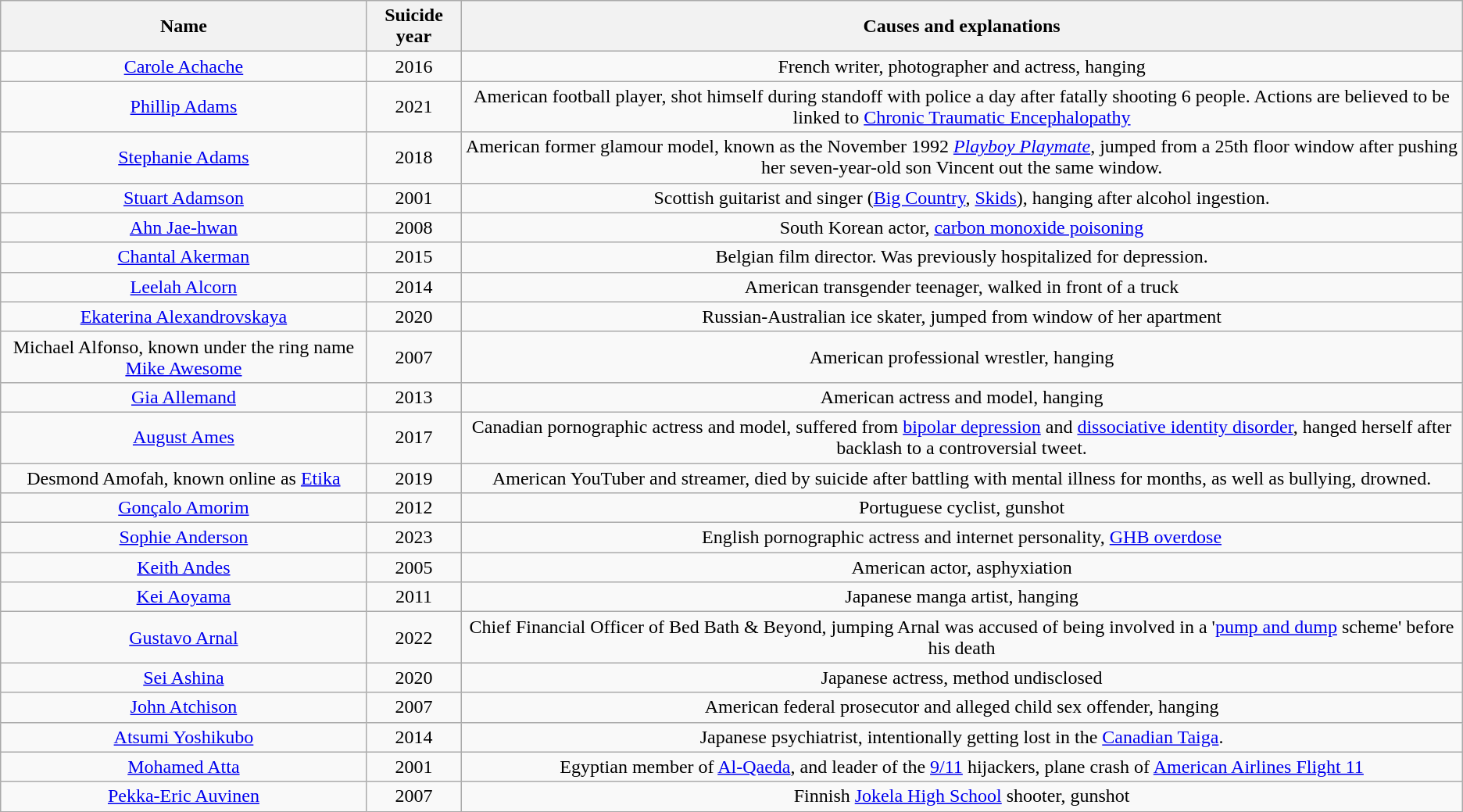<table class="wikitable sortable" style="text-align: center;">
<tr>
<th>Name</th>
<th>Suicide year</th>
<th>Causes and explanations</th>
</tr>
<tr>
<td><a href='#'>Carole Achache</a></td>
<td>2016</td>
<td>French writer, photographer and actress, hanging</td>
</tr>
<tr>
<td><a href='#'>Phillip Adams</a></td>
<td>2021</td>
<td>American football player, shot himself during standoff with police a day after fatally shooting 6 people. Actions are believed to be linked to <a href='#'>Chronic Traumatic Encephalopathy</a></td>
</tr>
<tr>
<td><a href='#'>Stephanie Adams</a></td>
<td>2018</td>
<td>American former glamour model, known as the November 1992 <em><a href='#'>Playboy Playmate</a></em>, jumped from a 25th floor window after pushing her seven-year-old son Vincent out the same window.</td>
</tr>
<tr>
<td><a href='#'>Stuart Adamson</a></td>
<td>2001</td>
<td>Scottish guitarist and singer (<a href='#'>Big Country</a>, <a href='#'>Skids</a>), hanging after alcohol ingestion.</td>
</tr>
<tr>
<td><a href='#'>Ahn Jae-hwan</a></td>
<td>2008</td>
<td>South Korean actor, <a href='#'>carbon monoxide poisoning</a></td>
</tr>
<tr>
<td><a href='#'>Chantal Akerman</a></td>
<td>2015</td>
<td>Belgian film director. Was previously hospitalized for depression.</td>
</tr>
<tr>
<td><a href='#'>Leelah Alcorn</a></td>
<td>2014</td>
<td>American transgender teenager, walked in front of a truck</td>
</tr>
<tr>
<td><a href='#'>Ekaterina Alexandrovskaya</a></td>
<td>2020</td>
<td>Russian-Australian ice skater, jumped from window of her apartment</td>
</tr>
<tr>
<td>Michael Alfonso, known under the ring name <a href='#'>Mike Awesome</a></td>
<td>2007</td>
<td>American professional wrestler, hanging</td>
</tr>
<tr>
<td><a href='#'>Gia Allemand</a></td>
<td>2013</td>
<td>American actress and model, hanging</td>
</tr>
<tr>
<td><a href='#'>August Ames</a></td>
<td>2017</td>
<td>Canadian pornographic actress and model, suffered from <a href='#'>bipolar depression</a> and <a href='#'>dissociative identity disorder</a>, hanged herself after backlash to a controversial tweet.</td>
</tr>
<tr>
<td>Desmond Amofah, known online as <a href='#'>Etika</a></td>
<td>2019</td>
<td>American YouTuber and streamer, died by suicide after battling with mental illness for months, as well as bullying, drowned.</td>
</tr>
<tr>
<td><a href='#'>Gonçalo Amorim</a></td>
<td>2012</td>
<td>Portuguese cyclist, gunshot</td>
</tr>
<tr>
<td><a href='#'>Sophie Anderson</a></td>
<td>2023</td>
<td>English pornographic actress and internet personality, <a href='#'>GHB overdose</a></td>
</tr>
<tr>
<td><a href='#'>Keith Andes</a></td>
<td>2005</td>
<td>American actor, asphyxiation</td>
</tr>
<tr>
<td><a href='#'>Kei Aoyama</a></td>
<td>2011</td>
<td>Japanese manga artist, hanging</td>
</tr>
<tr>
<td><a href='#'>Gustavo Arnal</a></td>
<td>2022</td>
<td>Chief Financial Officer of Bed Bath & Beyond, jumping Arnal was accused of being involved in a '<a href='#'>pump and dump</a> scheme' before his death</td>
</tr>
<tr>
<td><a href='#'>Sei Ashina</a></td>
<td>2020</td>
<td>Japanese actress, method undisclosed</td>
</tr>
<tr>
<td><a href='#'>John Atchison</a></td>
<td>2007</td>
<td>American federal prosecutor and alleged child sex offender, hanging</td>
</tr>
<tr>
<td><a href='#'>Atsumi Yoshikubo</a></td>
<td>2014</td>
<td>Japanese psychiatrist, intentionally getting lost in the <a href='#'>Canadian Taiga</a>.</td>
</tr>
<tr>
<td><a href='#'>Mohamed Atta</a></td>
<td>2001</td>
<td>Egyptian member of <a href='#'>Al-Qaeda</a>, and leader of the <a href='#'>9/11</a> hijackers, plane crash of <a href='#'>American Airlines Flight 11</a></td>
</tr>
<tr>
<td><a href='#'>Pekka-Eric Auvinen</a></td>
<td>2007</td>
<td>Finnish <a href='#'>Jokela High School</a> shooter, gunshot</td>
</tr>
</table>
